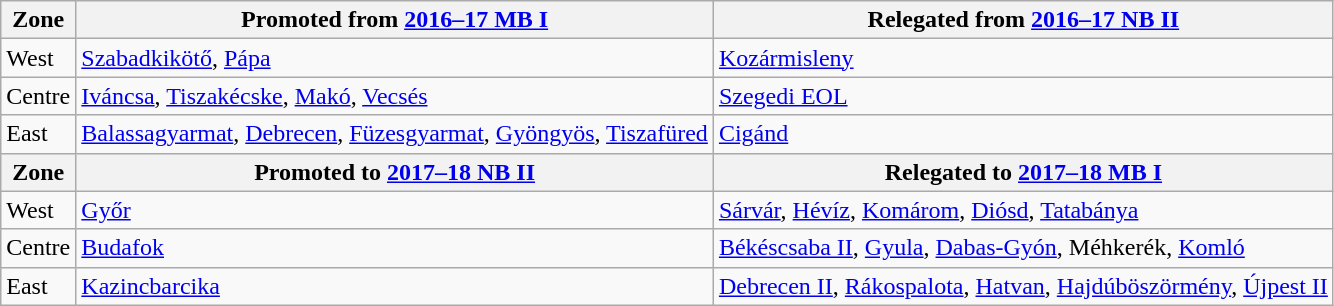<table class="wikitable sortable">
<tr>
<th>Zone</th>
<th>Promoted from <a href='#'>2016–17 MB I</a></th>
<th>Relegated from <a href='#'>2016–17 NB II</a></th>
</tr>
<tr>
<td>West</td>
<td><a href='#'>Szabadkikötő</a>, <a href='#'>Pápa</a></td>
<td><a href='#'>Kozármisleny</a></td>
</tr>
<tr>
<td>Centre</td>
<td><a href='#'>Iváncsa</a>, <a href='#'>Tiszakécske</a>, <a href='#'>Makó</a>, <a href='#'>Vecsés</a></td>
<td><a href='#'>Szegedi EOL</a></td>
</tr>
<tr>
<td>East</td>
<td><a href='#'>Balassagyarmat</a>, <a href='#'>Debrecen</a>, <a href='#'>Füzesgyarmat</a>, <a href='#'>Gyöngyös</a>, <a href='#'>Tiszafüred</a></td>
<td><a href='#'>Cigánd</a></td>
</tr>
<tr>
<th>Zone</th>
<th>Promoted to <a href='#'>2017–18 NB II</a></th>
<th>Relegated to <a href='#'>2017–18 MB I</a></th>
</tr>
<tr>
<td>West</td>
<td><a href='#'>Győr</a></td>
<td><a href='#'>Sárvár</a>, <a href='#'>Hévíz</a>, <a href='#'>Komárom</a>, <a href='#'>Diósd</a>, <a href='#'>Tatabánya</a></td>
</tr>
<tr>
<td>Centre</td>
<td><a href='#'>Budafok</a></td>
<td><a href='#'>Békéscsaba II</a>, <a href='#'>Gyula</a>, <a href='#'>Dabas-Gyón</a>, Méhkerék, <a href='#'>Komló</a></td>
</tr>
<tr>
<td>East</td>
<td><a href='#'>Kazincbarcika</a></td>
<td><a href='#'>Debrecen II</a>, <a href='#'>Rákospalota</a>, <a href='#'>Hatvan</a>, <a href='#'>Hajdúböszörmény</a>, <a href='#'>Újpest II</a></td>
</tr>
</table>
